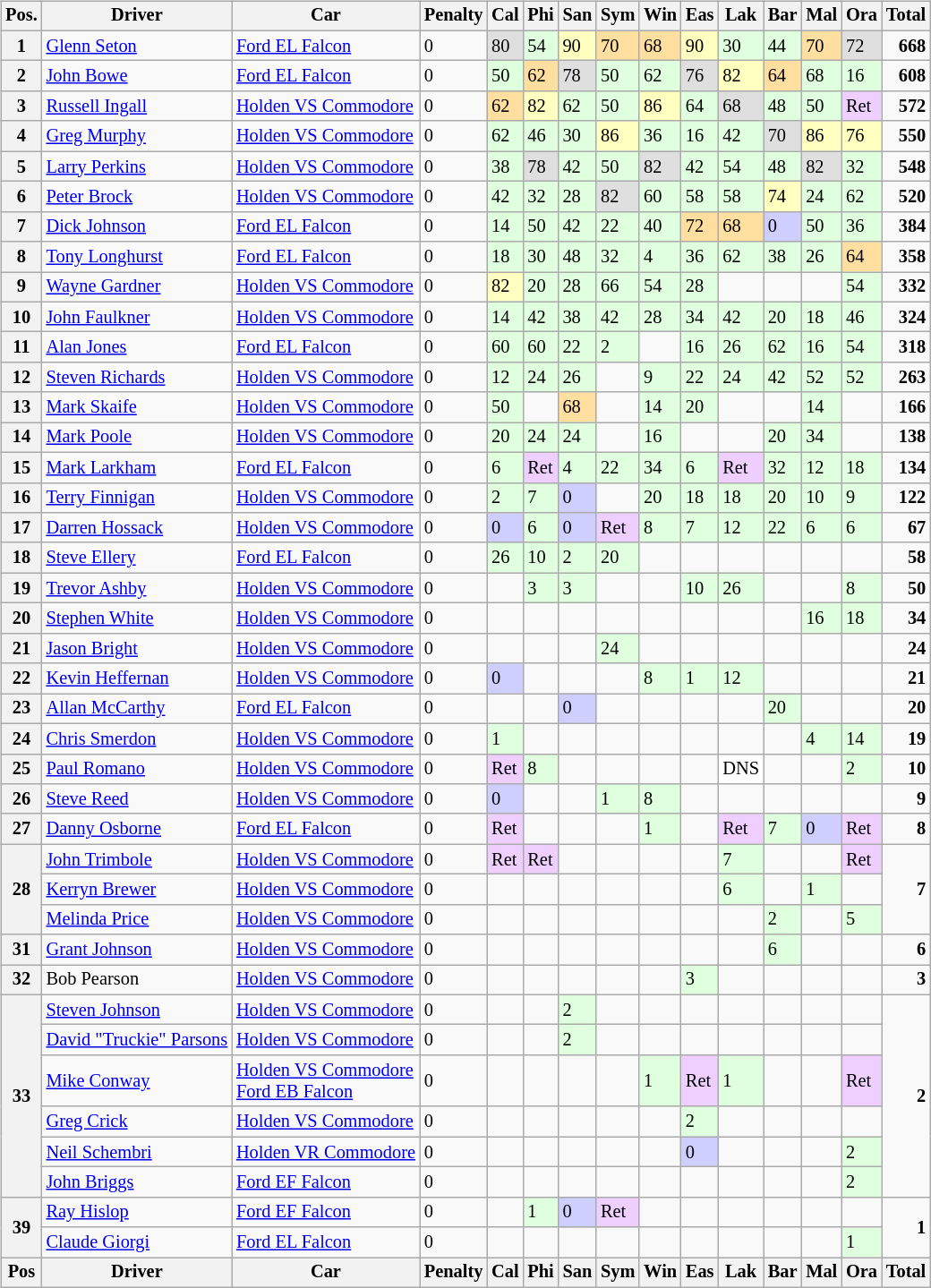<table>
<tr>
<td><br><table class="wikitable" style="font-size: 85%">
<tr>
<th valign="middle">Pos.</th>
<th valign="middle">Driver</th>
<th>Car</th>
<th width="2%">Penalty</th>
<th width="2%">Cal</th>
<th width="2%">Phi</th>
<th width="2%">San</th>
<th width="2%">Sym</th>
<th width="2%">Win</th>
<th width="2%">Eas</th>
<th width="2%">Lak</th>
<th width="2%">Bar</th>
<th width="2%">Mal</th>
<th width="2%">Ora</th>
<th valign="middle">Total</th>
</tr>
<tr>
<th>1</th>
<td><a href='#'>Glenn Seton</a></td>
<td><a href='#'>Ford EL Falcon</a></td>
<td>0</td>
<td style="background:#dfdfdf;">80</td>
<td style="background:#dfffdf;">54</td>
<td style="background:#ffffbf;">90</td>
<td style="background:#ffdf9f;">70</td>
<td style="background:#ffdf9f;">68</td>
<td style="background:#ffffbf;">90</td>
<td style="background:#dfffdf;">30</td>
<td style="background:#dfffdf;">44</td>
<td style="background:#ffdf9f;">70</td>
<td style="background:#dfdfdf;">72</td>
<td align="right"><strong>668</strong></td>
</tr>
<tr>
<th>2</th>
<td><a href='#'>John Bowe</a></td>
<td><a href='#'>Ford EL Falcon</a></td>
<td>0</td>
<td style="background:#dfffdf;">50</td>
<td style="background:#ffdf9f;">62</td>
<td style="background:#dfdfdf;">78</td>
<td style="background:#dfffdf;">50</td>
<td style="background:#dfffdf;">62</td>
<td style="background:#dfdfdf;">76</td>
<td style="background:#ffffbf;">82</td>
<td style="background:#ffdf9f;">64</td>
<td style="background:#dfffdf;">68</td>
<td style="background:#dfffdf;">16</td>
<td align="right"><strong>608</strong></td>
</tr>
<tr>
<th>3</th>
<td><a href='#'>Russell Ingall</a></td>
<td><a href='#'>Holden VS Commodore</a></td>
<td>0</td>
<td style="background:#ffdf9f;">62</td>
<td style="background:#ffffbf;">82</td>
<td style="background:#dfffdf;">62</td>
<td style="background:#dfffdf;">50</td>
<td style="background:#ffffbf;">86</td>
<td style="background:#dfffdf;">64</td>
<td style="background:#dfdfdf;">68</td>
<td style="background:#dfffdf;">48</td>
<td style="background:#dfffdf;">50</td>
<td style="background:#efcfff;">Ret</td>
<td align="right"><strong>572</strong></td>
</tr>
<tr>
<th>4</th>
<td><a href='#'>Greg Murphy</a></td>
<td><a href='#'>Holden VS Commodore</a></td>
<td>0</td>
<td style="background:#dfffdf;">62</td>
<td style="background:#dfffdf;">46</td>
<td style="background:#dfffdf;">30</td>
<td style="background:#ffffbf;">86</td>
<td style="background:#dfffdf;">36</td>
<td style="background:#dfffdf;">16</td>
<td style="background:#dfffdf;">42</td>
<td style="background:#dfdfdf;">70</td>
<td style="background:#ffffbf;">86</td>
<td style="background:#ffffbf;">76</td>
<td align="right"><strong>550</strong></td>
</tr>
<tr>
<th>5</th>
<td><a href='#'>Larry Perkins</a></td>
<td><a href='#'>Holden VS Commodore</a></td>
<td>0</td>
<td style="background:#dfffdf;">38</td>
<td style="background:#dfdfdf;">78</td>
<td style="background:#dfffdf;">42</td>
<td style="background:#dfffdf;">50</td>
<td style="background:#dfdfdf;">82</td>
<td style="background:#dfffdf;">42</td>
<td style="background:#dfffdf;">54</td>
<td style="background:#dfffdf;">48</td>
<td style="background:#dfdfdf;">82</td>
<td style="background:#dfffdf;">32</td>
<td align="right"><strong>548</strong></td>
</tr>
<tr>
<th>6</th>
<td><a href='#'>Peter Brock</a></td>
<td><a href='#'>Holden VS Commodore</a></td>
<td>0</td>
<td style="background:#dfffdf;">42</td>
<td style="background:#dfffdf;">32</td>
<td style="background:#dfffdf;">28</td>
<td style="background:#dfdfdf;">82</td>
<td style="background:#dfffdf;">60</td>
<td style="background:#dfffdf;">58</td>
<td style="background:#dfffdf;">58</td>
<td style="background:#ffffbf;">74</td>
<td style="background:#dfffdf;">24</td>
<td style="background:#dfffdf;">62</td>
<td align="right"><strong>520</strong></td>
</tr>
<tr>
<th>7</th>
<td><a href='#'>Dick Johnson</a></td>
<td><a href='#'>Ford EL Falcon</a></td>
<td>0</td>
<td style="background:#dfffdf;">14</td>
<td style="background:#dfffdf;">50</td>
<td style="background:#dfffdf;">42</td>
<td style="background:#dfffdf;">22</td>
<td style="background:#dfffdf;">40</td>
<td style="background:#ffdf9f;">72</td>
<td style="background:#ffdf9f;">68</td>
<td style="background:#cfcfff;">0</td>
<td style="background:#dfffdf;">50</td>
<td style="background:#dfffdf;">36</td>
<td align="right"><strong>384</strong></td>
</tr>
<tr>
<th>8</th>
<td><a href='#'>Tony Longhurst</a></td>
<td><a href='#'>Ford EL Falcon</a></td>
<td>0</td>
<td style="background:#dfffdf;">18</td>
<td style="background:#dfffdf;">30</td>
<td style="background:#dfffdf;">48</td>
<td style="background:#dfffdf;">32</td>
<td style="background:#dfffdf;">4</td>
<td style="background:#dfffdf;">36</td>
<td style="background:#dfffdf;">62</td>
<td style="background:#dfffdf;">38</td>
<td style="background:#dfffdf;">26</td>
<td style="background:#ffdf9f;">64</td>
<td align="right"><strong>358</strong></td>
</tr>
<tr>
<th>9</th>
<td><a href='#'>Wayne Gardner</a></td>
<td><a href='#'>Holden VS Commodore</a></td>
<td>0</td>
<td style="background:#ffffbf;">82</td>
<td style="background:#dfffdf;">20</td>
<td style="background:#dfffdf;">28</td>
<td style="background:#dfffdf;">66</td>
<td style="background:#dfffdf;">54</td>
<td style="background:#dfffdf;">28</td>
<td></td>
<td></td>
<td></td>
<td style="background:#dfffdf;">54</td>
<td align="right"><strong>332</strong></td>
</tr>
<tr>
<th>10</th>
<td><a href='#'>John Faulkner</a></td>
<td><a href='#'>Holden VS Commodore</a></td>
<td>0</td>
<td style="background:#dfffdf;">14</td>
<td style="background:#dfffdf;">42</td>
<td style="background:#dfffdf;">38</td>
<td style="background:#dfffdf;">42</td>
<td style="background:#dfffdf;">28</td>
<td style="background:#dfffdf;">34</td>
<td style="background:#dfffdf;">42</td>
<td style="background:#dfffdf;">20</td>
<td style="background:#dfffdf;">18</td>
<td style="background:#dfffdf;">46</td>
<td align="right"><strong>324</strong></td>
</tr>
<tr>
<th>11</th>
<td><a href='#'>Alan Jones</a></td>
<td><a href='#'>Ford EL Falcon</a></td>
<td>0</td>
<td style="background:#dfffdf;">60</td>
<td style="background:#dfffdf;">60</td>
<td style="background:#dfffdf;">22</td>
<td style="background:#dfffdf;">2</td>
<td></td>
<td style="background:#dfffdf;">16</td>
<td style="background:#dfffdf;">26</td>
<td style="background:#dfffdf;">62</td>
<td style="background:#dfffdf;">16</td>
<td style="background:#dfffdf;">54</td>
<td align="right"><strong>318</strong></td>
</tr>
<tr>
<th>12</th>
<td><a href='#'>Steven Richards</a></td>
<td><a href='#'>Holden VS Commodore</a></td>
<td>0</td>
<td style="background:#dfffdf;">12</td>
<td style="background:#dfffdf;">24</td>
<td style="background:#dfffdf;">26</td>
<td></td>
<td style="background:#dfffdf;">9</td>
<td style="background:#dfffdf;">22</td>
<td style="background:#dfffdf;">24</td>
<td style="background:#dfffdf;">42</td>
<td style="background:#dfffdf;">52</td>
<td style="background:#dfffdf;">52</td>
<td align="right"><strong>263</strong></td>
</tr>
<tr>
<th>13</th>
<td><a href='#'>Mark Skaife</a></td>
<td><a href='#'>Holden VS Commodore</a></td>
<td>0</td>
<td style="background:#dfffdf;">50</td>
<td></td>
<td style="background:#ffdf9f;">68</td>
<td></td>
<td style="background:#dfffdf;">14</td>
<td style="background:#dfffdf;">20</td>
<td></td>
<td></td>
<td style="background:#dfffdf;">14</td>
<td></td>
<td align="right"><strong>166</strong></td>
</tr>
<tr>
<th>14</th>
<td><a href='#'>Mark Poole</a></td>
<td><a href='#'>Holden VS Commodore</a></td>
<td>0</td>
<td style="background:#dfffdf;">20</td>
<td style="background:#dfffdf;">24</td>
<td style="background:#dfffdf;">24</td>
<td></td>
<td style="background:#dfffdf;">16</td>
<td></td>
<td></td>
<td style="background:#dfffdf;">20</td>
<td style="background:#dfffdf;">34</td>
<td></td>
<td align="right"><strong>138</strong></td>
</tr>
<tr>
<th>15</th>
<td><a href='#'>Mark Larkham</a></td>
<td><a href='#'>Ford EL Falcon</a></td>
<td>0</td>
<td style="background:#dfffdf;">6</td>
<td style="background:#efcfff;">Ret</td>
<td style="background:#dfffdf;">4</td>
<td style="background:#dfffdf;">22</td>
<td style="background:#dfffdf;">34</td>
<td style="background:#dfffdf;">6</td>
<td style="background:#efcfff;">Ret</td>
<td style="background:#dfffdf;">32</td>
<td style="background:#dfffdf;">12</td>
<td style="background:#dfffdf;">18</td>
<td align="right"><strong>134</strong></td>
</tr>
<tr>
<th>16</th>
<td><a href='#'>Terry Finnigan</a></td>
<td><a href='#'>Holden VS Commodore</a></td>
<td>0</td>
<td style="background:#dfffdf;">2</td>
<td style="background:#dfffdf;">7</td>
<td style="background:#cfcfff;">0</td>
<td></td>
<td style="background:#dfffdf;">20</td>
<td style="background:#dfffdf;">18</td>
<td style="background:#dfffdf;">18</td>
<td style="background:#dfffdf;">20</td>
<td style="background:#dfffdf;">10</td>
<td style="background:#dfffdf;">9</td>
<td align="right"><strong>122</strong></td>
</tr>
<tr>
<th>17</th>
<td><a href='#'>Darren Hossack</a></td>
<td><a href='#'>Holden VS Commodore</a></td>
<td>0</td>
<td style="background:#cfcfff;">0</td>
<td style="background:#dfffdf;">6</td>
<td style="background:#cfcfff;">0</td>
<td style="background:#efcfff;">Ret</td>
<td style="background:#dfffdf;">8</td>
<td style="background:#dfffdf;">7</td>
<td style="background:#dfffdf;">12</td>
<td style="background:#dfffdf;">22</td>
<td style="background:#dfffdf;">6</td>
<td style="background:#dfffdf;">6</td>
<td align="right"><strong>67</strong></td>
</tr>
<tr>
<th>18</th>
<td><a href='#'>Steve Ellery</a></td>
<td><a href='#'>Ford EL Falcon</a></td>
<td>0</td>
<td style="background:#dfffdf;">26</td>
<td style="background:#dfffdf;">10</td>
<td style="background:#dfffdf;">2</td>
<td style="background:#dfffdf;">20</td>
<td></td>
<td></td>
<td></td>
<td></td>
<td></td>
<td></td>
<td align="right"><strong>58</strong></td>
</tr>
<tr>
<th>19</th>
<td><a href='#'>Trevor Ashby</a></td>
<td><a href='#'>Holden VS Commodore</a></td>
<td>0</td>
<td></td>
<td style="background:#dfffdf;">3</td>
<td style="background:#dfffdf;">3</td>
<td></td>
<td></td>
<td style="background:#dfffdf;">10</td>
<td style="background:#dfffdf;">26</td>
<td></td>
<td></td>
<td style="background:#dfffdf;">8</td>
<td align="right"><strong>50</strong></td>
</tr>
<tr>
<th>20</th>
<td><a href='#'>Stephen White</a></td>
<td><a href='#'>Holden VS Commodore</a></td>
<td>0</td>
<td></td>
<td></td>
<td></td>
<td></td>
<td></td>
<td></td>
<td></td>
<td></td>
<td style="background:#dfffdf;">16</td>
<td style="background:#dfffdf;">18</td>
<td align="right"><strong>34</strong></td>
</tr>
<tr>
<th>21</th>
<td><a href='#'>Jason Bright</a></td>
<td><a href='#'>Holden VS Commodore</a></td>
<td>0</td>
<td></td>
<td></td>
<td></td>
<td style="background:#dfffdf;">24</td>
<td></td>
<td></td>
<td></td>
<td></td>
<td></td>
<td></td>
<td align="right"><strong>24</strong></td>
</tr>
<tr>
<th>22</th>
<td><a href='#'>Kevin Heffernan</a></td>
<td><a href='#'>Holden VS Commodore</a></td>
<td>0</td>
<td style="background:#cfcfff;">0</td>
<td></td>
<td></td>
<td></td>
<td style="background:#dfffdf;">8</td>
<td style="background:#dfffdf;">1</td>
<td style="background:#dfffdf;">12</td>
<td></td>
<td></td>
<td></td>
<td align="right"><strong>21</strong></td>
</tr>
<tr>
<th>23</th>
<td><a href='#'>Allan McCarthy</a></td>
<td><a href='#'>Ford EL Falcon</a></td>
<td>0</td>
<td></td>
<td></td>
<td style="background:#cfcfff;">0</td>
<td></td>
<td></td>
<td></td>
<td></td>
<td style="background:#dfffdf;">20</td>
<td></td>
<td></td>
<td align="right"><strong>20</strong></td>
</tr>
<tr>
<th>24</th>
<td><a href='#'>Chris Smerdon</a></td>
<td><a href='#'>Holden VS Commodore</a></td>
<td>0</td>
<td style="background:#dfffdf;">1</td>
<td></td>
<td></td>
<td></td>
<td></td>
<td></td>
<td></td>
<td></td>
<td style="background:#dfffdf;">4</td>
<td style="background:#dfffdf;">14</td>
<td align="right"><strong>19</strong></td>
</tr>
<tr>
<th>25</th>
<td><a href='#'>Paul Romano</a></td>
<td><a href='#'>Holden VS Commodore</a></td>
<td>0</td>
<td style="background:#efcfff;">Ret</td>
<td style="background:#dfffdf;">8</td>
<td></td>
<td></td>
<td></td>
<td></td>
<td style="background:#ffffff;">DNS</td>
<td></td>
<td></td>
<td style="background:#dfffdf;">2</td>
<td align="right"><strong>10</strong></td>
</tr>
<tr>
<th>26</th>
<td><a href='#'>Steve Reed</a></td>
<td><a href='#'>Holden VS Commodore</a></td>
<td>0</td>
<td style="background:#cfcfff;">0</td>
<td></td>
<td></td>
<td style="background:#dfffdf;">1</td>
<td style="background:#dfffdf;">8</td>
<td></td>
<td></td>
<td></td>
<td></td>
<td></td>
<td align="right"><strong>9</strong></td>
</tr>
<tr>
<th>27</th>
<td><a href='#'>Danny Osborne</a></td>
<td><a href='#'>Ford EL Falcon</a></td>
<td>0</td>
<td style="background:#efcfff;">Ret</td>
<td></td>
<td></td>
<td></td>
<td style="background:#dfffdf;">1</td>
<td></td>
<td style="background:#efcfff;">Ret</td>
<td style="background:#dfffdf;">7</td>
<td style="background:#cfcfff;">0</td>
<td style="background:#efcfff;">Ret</td>
<td align="right"><strong>8</strong></td>
</tr>
<tr>
<th rowspan=3>28</th>
<td><a href='#'>John Trimbole</a></td>
<td><a href='#'>Holden VS Commodore</a></td>
<td>0</td>
<td style="background:#efcfff;">Ret</td>
<td style="background:#efcfff;">Ret</td>
<td></td>
<td></td>
<td></td>
<td></td>
<td style="background:#dfffdf;">7</td>
<td></td>
<td></td>
<td style="background:#efcfff;">Ret</td>
<td align="right" rowspan=3><strong>7</strong></td>
</tr>
<tr>
<td><a href='#'>Kerryn Brewer</a></td>
<td><a href='#'>Holden VS Commodore</a></td>
<td>0</td>
<td></td>
<td></td>
<td></td>
<td></td>
<td></td>
<td></td>
<td style="background:#dfffdf;">6</td>
<td></td>
<td style="background:#dfffdf;">1</td>
<td></td>
</tr>
<tr>
<td><a href='#'>Melinda Price</a></td>
<td><a href='#'>Holden VS Commodore</a></td>
<td>0</td>
<td></td>
<td></td>
<td></td>
<td></td>
<td></td>
<td></td>
<td></td>
<td style="background:#dfffdf;">2</td>
<td></td>
<td style="background:#dfffdf;">5</td>
</tr>
<tr>
<th>31</th>
<td><a href='#'>Grant Johnson</a></td>
<td><a href='#'>Holden VS Commodore</a></td>
<td>0</td>
<td></td>
<td></td>
<td></td>
<td></td>
<td></td>
<td></td>
<td></td>
<td style="background:#dfffdf;">6</td>
<td></td>
<td></td>
<td align="right"><strong>6</strong></td>
</tr>
<tr>
<th>32</th>
<td>Bob Pearson</td>
<td><a href='#'>Holden VS Commodore</a></td>
<td>0</td>
<td></td>
<td></td>
<td></td>
<td></td>
<td></td>
<td style="background:#dfffdf;">3</td>
<td></td>
<td></td>
<td></td>
<td></td>
<td align="right"><strong>3</strong></td>
</tr>
<tr>
<th rowspan=6>33</th>
<td><a href='#'>Steven Johnson</a></td>
<td><a href='#'>Holden VS Commodore</a></td>
<td>0</td>
<td></td>
<td></td>
<td style="background:#dfffdf;">2</td>
<td></td>
<td></td>
<td></td>
<td></td>
<td></td>
<td></td>
<td></td>
<td align="right" rowspan=6><strong>2</strong></td>
</tr>
<tr>
<td><a href='#'>David "Truckie" Parsons</a></td>
<td><a href='#'>Holden VS Commodore</a></td>
<td>0</td>
<td></td>
<td></td>
<td style="background:#dfffdf;">2</td>
<td></td>
<td></td>
<td></td>
<td></td>
<td></td>
<td></td>
<td></td>
</tr>
<tr>
<td><a href='#'>Mike Conway</a></td>
<td><a href='#'>Holden VS Commodore</a> <br> <a href='#'>Ford EB Falcon</a></td>
<td>0</td>
<td></td>
<td></td>
<td></td>
<td></td>
<td style="background:#dfffdf;">1</td>
<td style="background:#efcfff;">Ret</td>
<td style="background:#dfffdf;">1</td>
<td></td>
<td></td>
<td style="background:#efcfff;">Ret</td>
</tr>
<tr>
<td><a href='#'>Greg Crick</a></td>
<td><a href='#'>Holden VS Commodore</a></td>
<td>0</td>
<td></td>
<td></td>
<td></td>
<td></td>
<td></td>
<td style="background:#dfffdf;">2</td>
<td></td>
<td></td>
<td></td>
<td></td>
</tr>
<tr>
<td><a href='#'>Neil Schembri</a></td>
<td><a href='#'>Holden VR Commodore</a></td>
<td>0</td>
<td></td>
<td></td>
<td></td>
<td></td>
<td></td>
<td style="background:#cfcfff;">0</td>
<td></td>
<td></td>
<td></td>
<td style="background:#dfffdf;">2</td>
</tr>
<tr>
<td><a href='#'>John Briggs</a></td>
<td><a href='#'>Ford EF Falcon</a></td>
<td>0</td>
<td></td>
<td></td>
<td></td>
<td></td>
<td></td>
<td></td>
<td></td>
<td></td>
<td></td>
<td style="background:#dfffdf;">2</td>
</tr>
<tr>
<th rowspan=2>39</th>
<td><a href='#'>Ray Hislop</a></td>
<td><a href='#'>Ford EF Falcon</a></td>
<td>0</td>
<td></td>
<td style="background:#dfffdf;">1</td>
<td style="background:#cfcfff;">0</td>
<td style="background:#efcfff;">Ret</td>
<td></td>
<td></td>
<td></td>
<td></td>
<td></td>
<td></td>
<td align="right" rowspan=2><strong>1</strong></td>
</tr>
<tr>
<td><a href='#'>Claude Giorgi</a></td>
<td><a href='#'>Ford EL Falcon</a></td>
<td>0</td>
<td></td>
<td></td>
<td></td>
<td></td>
<td></td>
<td></td>
<td></td>
<td></td>
<td></td>
<td style="background:#dfffdf;">1</td>
</tr>
<tr style="background: #f9f9f9" valign="top">
<th valign="middle">Pos</th>
<th valign="middle">Driver</th>
<th>Car</th>
<th width="2%">Penalty</th>
<th width="2%">Cal</th>
<th width="2%">Phi</th>
<th width="2%">San</th>
<th width="2%">Sym</th>
<th width="2%">Win</th>
<th width="2%">Eas</th>
<th width="2%">Lak</th>
<th width="2%">Bar</th>
<th width="2%">Mal</th>
<th width="2%">Ora</th>
<th valign="middle">Total</th>
</tr>
</table>
</td>
<td valign="top"><br></td>
</tr>
</table>
